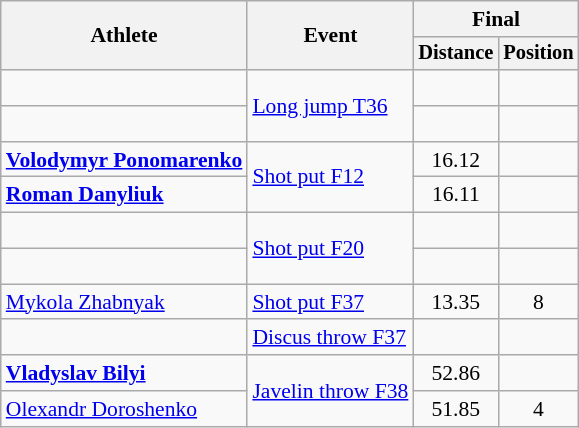<table class=wikitable style="font-size:90%">
<tr>
<th rowspan="2">Athlete</th>
<th rowspan="2">Event</th>
<th colspan="2">Final</th>
</tr>
<tr style="font-size:95%">
<th>Distance</th>
<th>Position</th>
</tr>
<tr align=center>
<td align=left> </td>
<td align=left rowspan=2><a href='#'>Long jump T36</a></td>
<td></td>
<td></td>
</tr>
<tr align=center>
<td align=left> </td>
<td></td>
<td></td>
</tr>
<tr align=center>
<td align=left><a href='#'><strong>Volodymyr Ponomarenko</strong></a></td>
<td align=left rowspan=2><a href='#'>Shot put F12</a></td>
<td>16.12</td>
<td></td>
</tr>
<tr align=center>
<td align=left><strong><a href='#'>Roman Danyliuk</a></strong></td>
<td>16.11</td>
<td></td>
</tr>
<tr align=center>
<td align=left> </td>
<td align=left rowspan=2><a href='#'>Shot put F20</a></td>
<td></td>
<td></td>
</tr>
<tr align=center>
<td align=left> </td>
<td></td>
<td></td>
</tr>
<tr align=center>
<td align=left><a href='#'>Mykola Zhabnyak</a></td>
<td align=left><a href='#'>Shot put F37</a></td>
<td>13.35</td>
<td>8</td>
</tr>
<tr align=center>
<td align=left> </td>
<td align=left><a href='#'>Discus throw F37</a></td>
<td></td>
<td></td>
</tr>
<tr align=center>
<td align=left><strong><a href='#'>Vladyslav Bilyi</a></strong></td>
<td align=left rowspan=2><a href='#'>Javelin throw F38</a></td>
<td>52.86</td>
<td></td>
</tr>
<tr align=center>
<td align=left><a href='#'>Olexandr Doroshenko</a></td>
<td>51.85</td>
<td>4</td>
</tr>
</table>
